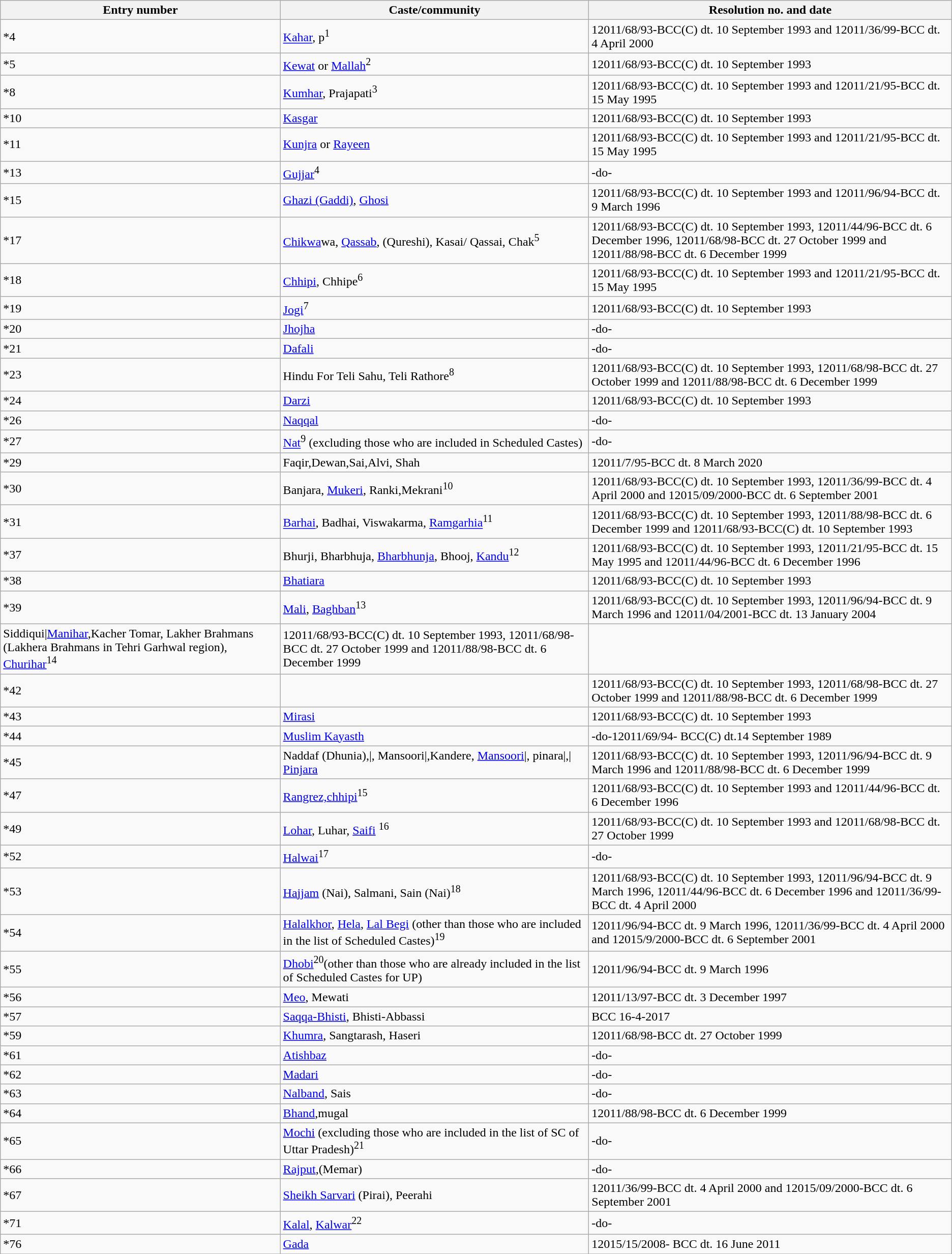<table class="wikitable sortable mw-collapsible mw-collapsed">
<tr ">
<th>Entry number</th>
<th>Caste/community</th>
<th>Resolution no. and date</th>
</tr>
<tr>
<td>*4</td>
<td><a href='#'>Kahar</a>, p<sup>1</sup></td>
<td>12011/68/93-BCC(C) dt. 10 September 1993 and 12011/36/99-BCC dt. 4 April 2000</td>
</tr>
<tr>
<td>*5</td>
<td><a href='#'>Kewat</a> or <a href='#'>Mallah</a><sup>2</sup></td>
<td>12011/68/93-BCC(C) dt. 10 September 1993</td>
</tr>
<tr>
<td>*8</td>
<td><a href='#'>Kumhar</a>, Prajapati<sup>3</sup></td>
<td>12011/68/93-BCC(C) dt. 10 September 1993 and 12011/21/95-BCC dt. 15 May 1995</td>
</tr>
<tr>
<td>*10</td>
<td><a href='#'>Kasgar</a></td>
<td>12011/68/93-BCC(C) dt. 10 September 1993</td>
</tr>
<tr>
<td>*11</td>
<td><a href='#'>Kunjra</a> or <a href='#'>Rayeen</a></td>
<td>12011/68/93-BCC(C) dt. 10 September 1993 and 12011/21/95-BCC dt. 15 May 1995</td>
</tr>
<tr>
<td>*13</td>
<td><a href='#'>Gujjar</a><sup>4</sup></td>
<td>-do-</td>
</tr>
<tr>
<td>*15</td>
<td><a href='#'>Ghazi (Gaddi)</a>, <a href='#'>Ghosi</a></td>
<td>12011/68/93-BCC(C) dt. 10 September 1993 and 12011/96/94-BCC dt. 9 March 1996</td>
</tr>
<tr>
<td>*17</td>
<td><a href='#'>Chikwa</a>wa, <a href='#'>Qassab</a>, (Qureshi), Kasai/ Qassai, Chak<sup>5</sup></td>
<td>12011/68/93-BCC(C) dt. 10 September 1993, 12011/44/96-BCC dt. 6 December 1996, 12011/68/98-BCC dt. 27 October 1999 and 12011/88/98-BCC dt. 6 December 1999</td>
</tr>
<tr>
<td>*18</td>
<td><a href='#'>Chhipi</a>, Chhipe<sup>6</sup></td>
<td>12011/68/93-BCC(C) dt. 10 September 1993 and 12011/21/95-BCC dt. 15 May 1995</td>
</tr>
<tr>
<td>*19</td>
<td><a href='#'>Jogi</a><sup>7</sup></td>
<td>12011/68/93-BCC(C) dt. 10 September 1993</td>
</tr>
<tr>
<td>*20</td>
<td><a href='#'>Jhojha</a></td>
<td>-do-</td>
</tr>
<tr>
<td>*21</td>
<td><a href='#'>Dafali</a></td>
<td>-do-</td>
</tr>
<tr>
<td>*23</td>
<td , Rogangar, >Hindu For Teli Sahu, Teli Rathore<sup>8</sup></td>
<td>12011/68/93-BCC(C) dt. 10 September 1993, 12011/68/98-BCC dt. 27 October 1999 and 12011/88/98-BCC dt. 6 December 1999</td>
</tr>
<tr>
<td>*24</td>
<td><a href='#'>Darzi</a></td>
<td>12011/68/93-BCC(C) dt. 10 September 1993</td>
</tr>
<tr>
<td>*26</td>
<td><a href='#'>Naqqal</a></td>
<td>-do-</td>
</tr>
<tr>
<td>*27</td>
<td><a href='#'>Nat</a><sup>9</sup> (excluding those who are included in Scheduled Castes)</td>
<td>-do-</td>
</tr>
<tr>
<td>*29</td>
<td>Faqir,Dewan,Sai,Alvi, Shah</td>
<td>12011/7/95-BCC dt. 8 March 2020</td>
</tr>
<tr>
<td>*30</td>
<td>Banjara, <a href='#'>Mukeri</a>, Ranki,Mekrani<sup>10</sup></td>
<td>12011/68/93-BCC(C) dt. 10 September 1993, 12011/36/99-BCC dt. 4 April 2000 and 12015/09/2000-BCC dt. 6 September 2001</td>
</tr>
<tr>
<td>*31</td>
<td><a href='#'>Barhai</a>, Badhai, Viswakarma, <a href='#'>Ramgarhia</a><sup>11</sup></td>
<td>12011/68/93-BCC(C) dt. 10 September 1993, 12011/88/98-BCC dt. 6 December 1999 and 12011/68/93-BCC(C) dt. 10 September 1993</td>
</tr>
<tr>
<td>*37</td>
<td>Bhurji, Bharbhuja, <a href='#'>Bharbhunja</a>, Bhooj, <a href='#'>Kandu</a><sup>12</sup></td>
<td>12011/68/93-BCC(C) dt. 10 September 1993, 12011/21/95-BCC dt. 15 May 1995 and 12011/44/96-BCC dt. 6 December 1996</td>
</tr>
<tr>
<td>*38</td>
<td><a href='#'>Bhatiara</a></td>
<td>12011/68/93-BCC(C) dt. 10 September 1993</td>
</tr>
<tr>
<td>*39</td>
<td><a href='#'>Mali</a>, <a href='#'>Baghban</a><sup>13</sup></td>
<td>12011/68/93-BCC(C) dt. 10 September 1993, 12011/96/94-BCC dt. 9 March 1996 and 12011/04/2001-BCC dt. 13 January 2004</td>
</tr>
<tr>
<td *40>Siddiqui|<a href='#'>Manihar</a>,Kacher Tomar, Lakher Brahmans (Lakhera Brahmans in Tehri Garhwal region), <a href='#'>Churihar</a><sup>14</sup></td>
<td>12011/68/93-BCC(C) dt. 10 September 1993, 12011/68/98-BCC dt. 27 October 1999 and 12011/88/98-BCC dt. 6 December 1999</td>
</tr>
<tr>
<td>*42</td>
<td></td>
<td>12011/68/93-BCC(C) dt. 10 September 1993, 12011/68/98-BCC dt. 27 October 1999 and 12011/88/98-BCC dt. 6 December 1999</td>
</tr>
<tr>
<td>*43</td>
<td><a href='#'>Mirasi</a></td>
<td>12011/68/93-BCC(C) dt. 10 September 1993</td>
</tr>
<tr>
<td>*44</td>
<td><a href='#'>Muslim Kayasth</a></td>
<td>-do-12011/69/94- BCC(C) dt.14 September 1989</td>
</tr>
<tr>
<td>*45</td>
<td Mansoori>Naddaf (Dhunia),|, Mansoori|,Kandere, <a href='#'>Mansoori</a>|, pinara|,| <a href='#'>Pinjara</a></td>
<td>12011/68/93-BCC(C) dt. 10 September 1993, 12011/96/94-BCC dt. 9 March 1996 and 12011/88/98-BCC dt. 6 December 1999</td>
</tr>
<tr>
<td>*47</td>
<td><a href='#'>Rangrez,chhipi</a><sup>15</sup></td>
<td>12011/68/93-BCC(C) dt. 10 September 1993 and 12011/44/96-BCC dt. 6 December 1996</td>
</tr>
<tr>
<td>*49</td>
<td><a href='#'>Lohar</a>, Luhar, <a href='#'>Saifi</a> <sup>16</sup></td>
<td>12011/68/93-BCC(C) dt. 10 September 1993 and 12011/68/98-BCC dt. 27 October 1999</td>
</tr>
<tr>
<td>*52</td>
<td><a href='#'>Halwai</a><sup>17</sup></td>
<td>-do-</td>
</tr>
<tr>
<td>*53</td>
<td><a href='#'>Hajjam</a> (Nai), Salmani, Sain (Nai)<sup>18</sup></td>
<td>12011/68/93-BCC(C) dt. 10 September 1993, 12011/96/94-BCC dt. 9 March 1996, 12011/44/96-BCC dt. 6 December 1996 and 12011/36/99-BCC dt. 4 April 2000</td>
</tr>
<tr>
<td>*54</td>
<td><a href='#'>Halalkhor</a>, <a href='#'>Hela</a>, <a href='#'>Lal Begi</a> (other than those who are included in the list of Scheduled Castes)<sup>19</sup></td>
<td>12011/96/94-BCC dt. 9 March 1996, 12011/36/99-BCC dt. 4 April 2000 and 12015/9/2000-BCC dt. 6 September 2001</td>
</tr>
<tr>
<td>*55</td>
<td><a href='#'>Dhobi</a><sup>20</sup>(other than those who are already included in the list of Scheduled Castes for UP)</td>
<td>12011/96/94-BCC dt. 9 March 1996</td>
</tr>
<tr>
<td>*56</td>
<td><a href='#'>Meo</a>, Mewati</td>
<td>12011/13/97-BCC dt. 3 December 1997</td>
</tr>
<tr>
<td>*57</td>
<td><a href='#'>Saqqa-Bhisti</a>, Bhisti-Abbassi</td>
<td>BCC 16-4-2017</td>
</tr>
<tr>
<td>*59</td>
<td><a href='#'>Khumra</a>, Sangtarash, Haseri</td>
<td>12011/68/98-BCC dt. 27 October 1999</td>
</tr>
<tr>
<td>*61</td>
<td><a href='#'>Atishbaz</a></td>
<td>-do-</td>
</tr>
<tr>
<td>*62</td>
<td><a href='#'>Madari</a></td>
<td>-do-</td>
</tr>
<tr>
<td>*63</td>
<td><a href='#'>Nalband</a>, Sais</td>
<td>-do-</td>
</tr>
<tr>
<td>*64</td>
<td><a href='#'>Bhand</a>,mugal</td>
<td>12011/88/98-BCC dt. 6 December 1999</td>
</tr>
<tr>
<td>*65</td>
<td><a href='#'>Mochi</a> (excluding those who are included in the list of SC of Uttar Pradesh)<sup>21</sup></td>
<td>-do-</td>
</tr>
<tr>
<td>*66</td>
<td><a href='#'>Rajput</a>,(Memar)</td>
<td>-do-</td>
</tr>
<tr>
<td>*67</td>
<td><a href='#'>Sheikh Sarvari</a> (Pirai), Peerahi</td>
<td>12011/36/99-BCC dt. 4 April 2000 and 12015/09/2000-BCC dt. 6 September 2001</td>
</tr>
<tr>
<td>*71</td>
<td><a href='#'>Kalal</a>, <a href='#'>Kalwar</a><sup>22</sup></td>
<td>-do-</td>
</tr>
<tr>
<td>*76</td>
<td><a href='#'>Gada</a></td>
<td>12015/15/2008- BCC dt. 16 June 2011</td>
</tr>
<tr>
</tr>
</table>
